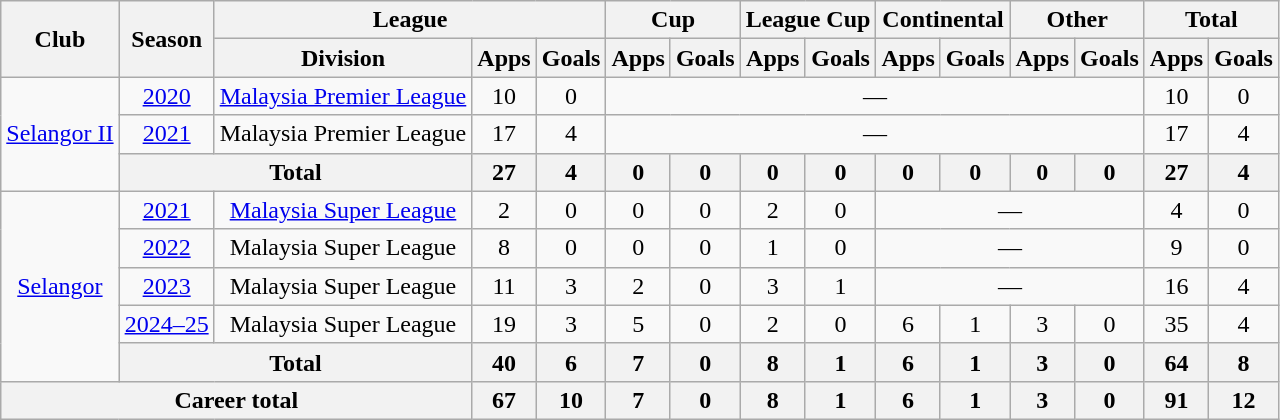<table class="wikitable" style="text-align: center;">
<tr>
<th rowspan="2">Club</th>
<th rowspan="2">Season</th>
<th colspan="3">League</th>
<th colspan="2">Cup</th>
<th colspan="2">League Cup</th>
<th colspan="2">Continental</th>
<th colspan="2">Other</th>
<th colspan="2">Total</th>
</tr>
<tr>
<th>Division</th>
<th>Apps</th>
<th>Goals</th>
<th>Apps</th>
<th>Goals</th>
<th>Apps</th>
<th>Goals</th>
<th>Apps</th>
<th>Goals</th>
<th>Apps</th>
<th>Goals</th>
<th>Apps</th>
<th>Goals</th>
</tr>
<tr>
<td rowspan="3"><a href='#'>Selangor II</a></td>
<td><a href='#'>2020</a></td>
<td><a href='#'>Malaysia Premier League</a></td>
<td>10</td>
<td>0</td>
<td colspan="8">—</td>
<td>10</td>
<td>0</td>
</tr>
<tr>
<td><a href='#'>2021</a></td>
<td>Malaysia Premier League</td>
<td>17</td>
<td>4</td>
<td colspan="8">—</td>
<td>17</td>
<td>4</td>
</tr>
<tr>
<th colspan="2">Total</th>
<th>27</th>
<th>4</th>
<th>0</th>
<th>0</th>
<th>0</th>
<th>0</th>
<th>0</th>
<th>0</th>
<th>0</th>
<th>0</th>
<th>27</th>
<th>4</th>
</tr>
<tr>
<td rowspan="5"><a href='#'>Selangor</a></td>
<td><a href='#'>2021</a></td>
<td><a href='#'>Malaysia Super League</a></td>
<td>2</td>
<td>0</td>
<td>0</td>
<td>0</td>
<td>2</td>
<td>0</td>
<td colspan="4">—</td>
<td>4</td>
<td>0</td>
</tr>
<tr>
<td><a href='#'>2022</a></td>
<td>Malaysia Super League</td>
<td>8</td>
<td>0</td>
<td>0</td>
<td>0</td>
<td>1</td>
<td>0</td>
<td colspan="4">—</td>
<td>9</td>
<td>0</td>
</tr>
<tr>
<td><a href='#'>2023</a></td>
<td>Malaysia Super League</td>
<td>11</td>
<td>3</td>
<td>2</td>
<td>0</td>
<td>3</td>
<td>1</td>
<td colspan="4">—</td>
<td>16</td>
<td>4</td>
</tr>
<tr>
<td><a href='#'>2024–25</a></td>
<td>Malaysia Super League</td>
<td>19</td>
<td>3</td>
<td>5</td>
<td>0</td>
<td>2</td>
<td>0</td>
<td>6</td>
<td>1</td>
<td>3</td>
<td>0</td>
<td>35</td>
<td>4</td>
</tr>
<tr>
<th colspan="2">Total</th>
<th>40</th>
<th>6</th>
<th>7</th>
<th>0</th>
<th>8</th>
<th>1</th>
<th>6</th>
<th>1</th>
<th>3</th>
<th>0</th>
<th>64</th>
<th>8</th>
</tr>
<tr>
<th colspan="3">Career total</th>
<th>67</th>
<th>10</th>
<th>7</th>
<th>0</th>
<th>8</th>
<th>1</th>
<th>6</th>
<th>1</th>
<th>3</th>
<th>0</th>
<th>91</th>
<th>12</th>
</tr>
</table>
